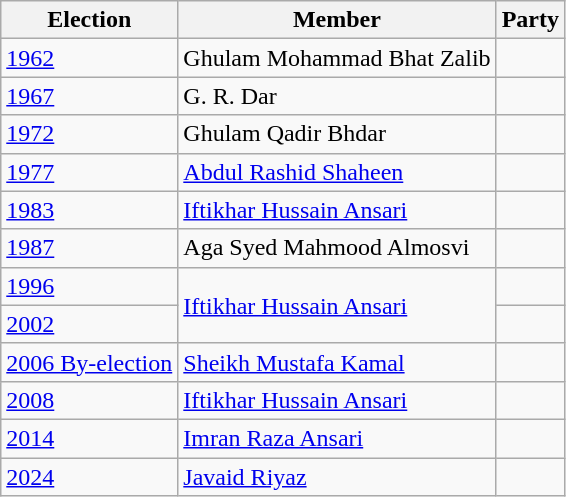<table class="wikitable sortable">
<tr>
<th>Election</th>
<th>Member</th>
<th colspan=2>Party</th>
</tr>
<tr>
<td><a href='#'>1962</a></td>
<td>Ghulam Mohammad Bhat Zalib</td>
<td></td>
</tr>
<tr>
<td><a href='#'>1967</a></td>
<td>G. R. Dar</td>
</tr>
<tr>
<td><a href='#'>1972</a></td>
<td>Ghulam Qadir Bhdar</td>
<td></td>
</tr>
<tr>
<td><a href='#'>1977</a></td>
<td><a href='#'>Abdul Rashid Shaheen</a></td>
<td></td>
</tr>
<tr>
<td><a href='#'>1983</a></td>
<td><a href='#'>Iftikhar Hussain Ansari</a></td>
<td></td>
</tr>
<tr>
<td><a href='#'>1987</a></td>
<td>Aga Syed Mahmood Almosvi</td>
<td></td>
</tr>
<tr>
<td><a href='#'>1996</a></td>
<td rowspan=2><a href='#'>Iftikhar Hussain Ansari</a></td>
<td></td>
</tr>
<tr>
<td><a href='#'>2002</a></td>
<td></td>
</tr>
<tr>
<td><a href='#'>2006 By-election</a></td>
<td><a href='#'>Sheikh Mustafa Kamal</a></td>
<td></td>
</tr>
<tr>
<td><a href='#'>2008</a></td>
<td><a href='#'>Iftikhar Hussain Ansari</a></td>
<td></td>
</tr>
<tr>
<td><a href='#'>2014</a></td>
<td><a href='#'>Imran Raza Ansari</a></td>
</tr>
<tr>
<td><a href='#'>2024</a></td>
<td><a href='#'>Javaid Riyaz</a></td>
<td></td>
</tr>
</table>
